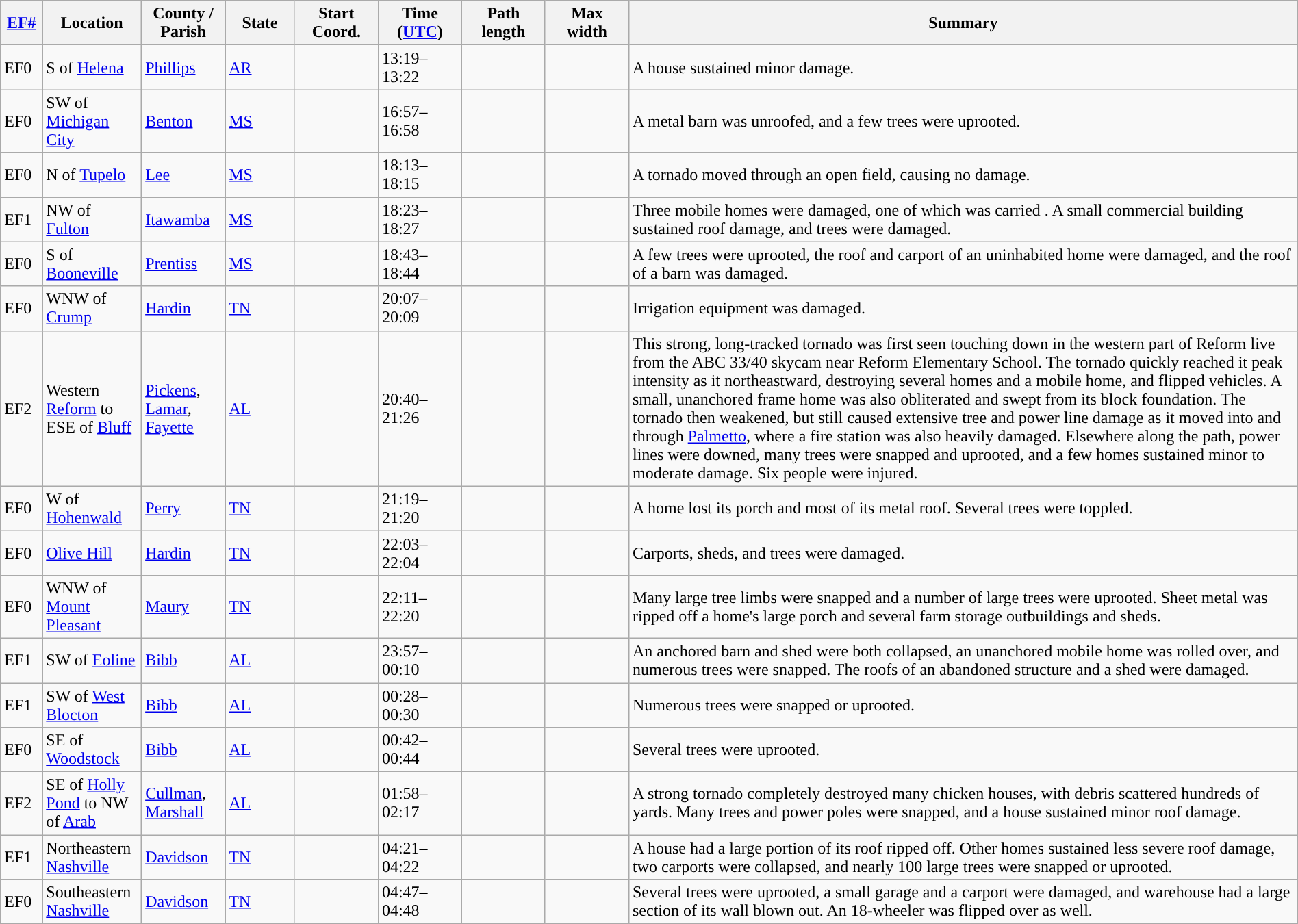<table class="wikitable sortable" style="width:100%;">
<tr>
<th scope="col"  style="width:3%; text-align:center;"><a href='#'>EF#</a></th>
<th scope="col"  style="width:7%; text-align:center;" class="unsortable">Location</th>
<th scope="col"  style="width:6%; text-align:center;" class="unsortable">County / Parish</th>
<th scope="col"  style="width:5%; text-align:center;">State</th>
<th scope="col"  style="width:6%; text-align:center;">Start Coord.</th>
<th scope="col"  style="width:6%; text-align:center;">Time (<a href='#'>UTC</a>)</th>
<th scope="col"  style="width:6%; text-align:center;">Path length</th>
<th scope="col"  style="width:6%; text-align:center;">Max width</th>
<th scope="col" class="unsortable" style="width:48%; text-align:center;">Summary</th>
</tr>
<tr>
<td>EF0</td>
<td>S of <a href='#'>Helena</a></td>
<td><a href='#'>Phillips</a></td>
<td><a href='#'>AR</a></td>
<td></td>
<td>13:19–13:22</td>
<td></td>
<td></td>
<td>A house sustained minor damage.</td>
</tr>
<tr>
<td>EF0</td>
<td>SW of <a href='#'>Michigan City</a></td>
<td><a href='#'>Benton</a></td>
<td><a href='#'>MS</a></td>
<td></td>
<td>16:57–16:58</td>
<td></td>
<td></td>
<td>A metal barn was unroofed, and a few trees were uprooted.</td>
</tr>
<tr>
<td>EF0</td>
<td>N of <a href='#'>Tupelo</a></td>
<td><a href='#'>Lee</a></td>
<td><a href='#'>MS</a></td>
<td></td>
<td>18:13–18:15</td>
<td></td>
<td></td>
<td>A tornado moved through an open field, causing no damage.</td>
</tr>
<tr>
<td>EF1</td>
<td>NW of <a href='#'>Fulton</a></td>
<td><a href='#'>Itawamba</a></td>
<td><a href='#'>MS</a></td>
<td></td>
<td>18:23–18:27</td>
<td></td>
<td></td>
<td>Three mobile homes were damaged, one of which was carried . A small commercial building sustained roof damage, and trees were damaged.</td>
</tr>
<tr>
<td>EF0</td>
<td>S of <a href='#'>Booneville</a></td>
<td><a href='#'>Prentiss</a></td>
<td><a href='#'>MS</a></td>
<td></td>
<td>18:43–18:44</td>
<td></td>
<td></td>
<td>A few trees were uprooted, the roof and carport of an uninhabited home were damaged, and the roof of a barn was damaged.</td>
</tr>
<tr>
<td>EF0</td>
<td>WNW of <a href='#'>Crump</a></td>
<td><a href='#'>Hardin</a></td>
<td><a href='#'>TN</a></td>
<td></td>
<td>20:07–20:09</td>
<td></td>
<td></td>
<td>Irrigation equipment was damaged.</td>
</tr>
<tr>
<td>EF2</td>
<td>Western <a href='#'>Reform</a> to ESE of <a href='#'>Bluff</a></td>
<td><a href='#'>Pickens</a>, <a href='#'>Lamar</a>, <a href='#'>Fayette</a></td>
<td><a href='#'>AL</a></td>
<td></td>
<td>20:40–21:26</td>
<td></td>
<td></td>
<td>This strong, long-tracked tornado was first seen touching down in the western part of Reform live from the ABC 33/40 skycam near Reform Elementary School. The tornado quickly reached it peak intensity as it northeastward, destroying several homes and a mobile home, and flipped vehicles. A small, unanchored frame home was also obliterated and swept from its block foundation. The tornado then weakened, but still caused extensive tree and power line damage as it moved into and through <a href='#'>Palmetto</a>, where a fire station was also heavily damaged. Elsewhere along the path, power lines were downed, many trees were snapped and uprooted, and a few homes sustained minor to moderate damage. Six people were injured.</td>
</tr>
<tr>
<td>EF0</td>
<td>W of <a href='#'>Hohenwald</a></td>
<td><a href='#'>Perry</a></td>
<td><a href='#'>TN</a></td>
<td></td>
<td>21:19–21:20</td>
<td></td>
<td></td>
<td>A home lost its porch and most of its metal roof. Several trees were toppled.</td>
</tr>
<tr>
<td>EF0</td>
<td><a href='#'>Olive Hill</a></td>
<td><a href='#'>Hardin</a></td>
<td><a href='#'>TN</a></td>
<td></td>
<td>22:03–22:04</td>
<td></td>
<td></td>
<td>Carports, sheds, and trees were damaged.</td>
</tr>
<tr>
<td>EF0</td>
<td>WNW of <a href='#'>Mount Pleasant</a></td>
<td><a href='#'>Maury</a></td>
<td><a href='#'>TN</a></td>
<td></td>
<td>22:11–22:20</td>
<td></td>
<td></td>
<td>Many large tree limbs were snapped and a number of large trees were uprooted. Sheet metal was ripped off a home's large porch and several farm storage outbuildings and sheds.</td>
</tr>
<tr>
<td>EF1</td>
<td>SW of <a href='#'>Eoline</a></td>
<td><a href='#'>Bibb</a></td>
<td><a href='#'>AL</a></td>
<td></td>
<td>23:57–00:10</td>
<td></td>
<td></td>
<td>An anchored barn and shed were both collapsed, an unanchored mobile home was rolled over, and numerous trees were snapped. The roofs of an abandoned structure and a shed were damaged.</td>
</tr>
<tr>
<td>EF1</td>
<td>SW of <a href='#'>West Blocton</a></td>
<td><a href='#'>Bibb</a></td>
<td><a href='#'>AL</a></td>
<td></td>
<td>00:28–00:30</td>
<td></td>
<td></td>
<td>Numerous trees were snapped or uprooted.</td>
</tr>
<tr>
<td>EF0</td>
<td>SE of <a href='#'>Woodstock</a></td>
<td><a href='#'>Bibb</a></td>
<td><a href='#'>AL</a></td>
<td></td>
<td>00:42–00:44</td>
<td></td>
<td></td>
<td>Several trees were uprooted.</td>
</tr>
<tr>
<td>EF2</td>
<td>SE of <a href='#'>Holly Pond</a> to NW of <a href='#'>Arab</a></td>
<td><a href='#'>Cullman</a>, <a href='#'>Marshall</a></td>
<td><a href='#'>AL</a></td>
<td></td>
<td>01:58–02:17</td>
<td></td>
<td></td>
<td>A strong tornado completely destroyed many chicken houses, with debris scattered hundreds of yards. Many trees and power poles were snapped, and a house sustained minor roof damage.</td>
</tr>
<tr>
<td>EF1</td>
<td>Northeastern <a href='#'>Nashville</a></td>
<td><a href='#'>Davidson</a></td>
<td><a href='#'>TN</a></td>
<td></td>
<td>04:21–04:22</td>
<td></td>
<td></td>
<td>A house had a large portion of its roof ripped off. Other homes sustained less severe roof damage, two carports were collapsed, and nearly 100 large trees were snapped or uprooted.</td>
</tr>
<tr>
<td>EF0</td>
<td>Southeastern <a href='#'>Nashville</a></td>
<td><a href='#'>Davidson</a></td>
<td><a href='#'>TN</a></td>
<td></td>
<td>04:47–04:48</td>
<td></td>
<td></td>
<td>Several trees were uprooted, a small garage and a carport were damaged, and warehouse had a large section of its wall blown out. An 18-wheeler was flipped over as well.</td>
</tr>
<tr>
</tr>
</table>
